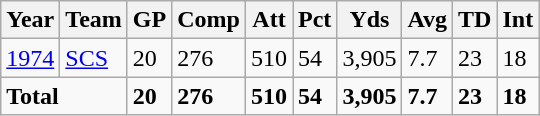<table class="wikitable">
<tr>
<th>Year</th>
<th>Team</th>
<th>GP</th>
<th>Comp</th>
<th>Att</th>
<th>Pct</th>
<th>Yds</th>
<th>Avg</th>
<th>TD</th>
<th>Int</th>
</tr>
<tr>
<td><a href='#'>1974</a></td>
<td><a href='#'>SCS</a></td>
<td>20</td>
<td>276</td>
<td>510</td>
<td>54</td>
<td>3,905</td>
<td>7.7</td>
<td>23</td>
<td>18</td>
</tr>
<tr>
<td colspan="2"><strong>Total</strong></td>
<td><strong>20</strong></td>
<td><strong>276</strong></td>
<td><strong>510</strong></td>
<td><strong>54</strong></td>
<td><strong>3,905</strong></td>
<td><strong>7.7</strong></td>
<td><strong>23</strong></td>
<td><strong>18</strong></td>
</tr>
</table>
